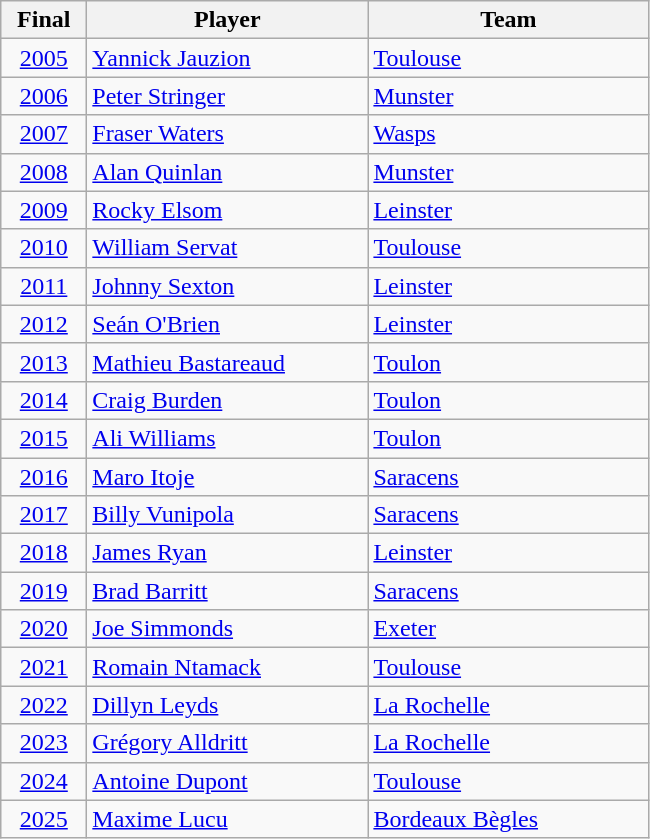<table class="wikitable">
<tr>
<th width=50>Final</th>
<th width=180>Player</th>
<th width=180>Team</th>
</tr>
<tr>
<td align=center><a href='#'>2005</a></td>
<td> <a href='#'>Yannick Jauzion</a></td>
<td> <a href='#'>Toulouse</a></td>
</tr>
<tr>
<td align=center><a href='#'>2006</a></td>
<td> <a href='#'>Peter Stringer</a></td>
<td> <a href='#'>Munster</a></td>
</tr>
<tr>
<td align=center><a href='#'>2007</a></td>
<td> <a href='#'>Fraser Waters</a></td>
<td> <a href='#'>Wasps</a></td>
</tr>
<tr>
<td align=center><a href='#'>2008</a></td>
<td> <a href='#'>Alan Quinlan</a></td>
<td> <a href='#'>Munster</a></td>
</tr>
<tr>
<td align=center><a href='#'>2009</a></td>
<td> <a href='#'>Rocky Elsom</a></td>
<td> <a href='#'>Leinster</a></td>
</tr>
<tr>
<td align=center><a href='#'>2010</a></td>
<td> <a href='#'>William Servat</a></td>
<td> <a href='#'>Toulouse</a></td>
</tr>
<tr>
<td align=center><a href='#'>2011</a></td>
<td> <a href='#'>Johnny Sexton</a></td>
<td> <a href='#'>Leinster</a></td>
</tr>
<tr>
<td align=center><a href='#'>2012</a></td>
<td> <a href='#'>Seán O'Brien</a></td>
<td> <a href='#'>Leinster</a></td>
</tr>
<tr>
<td align=center><a href='#'>2013</a></td>
<td> <a href='#'>Mathieu Bastareaud</a></td>
<td> <a href='#'>Toulon</a></td>
</tr>
<tr>
<td align=center><a href='#'>2014</a></td>
<td> <a href='#'>Craig Burden</a></td>
<td> <a href='#'>Toulon</a></td>
</tr>
<tr>
<td align=center><a href='#'>2015</a></td>
<td> <a href='#'>Ali Williams</a></td>
<td> <a href='#'>Toulon</a></td>
</tr>
<tr>
<td align=center><a href='#'>2016</a></td>
<td> <a href='#'>Maro Itoje</a></td>
<td> <a href='#'>Saracens</a></td>
</tr>
<tr>
<td align=center><a href='#'>2017</a></td>
<td> <a href='#'>Billy Vunipola</a></td>
<td> <a href='#'>Saracens</a></td>
</tr>
<tr>
<td align=center><a href='#'>2018</a></td>
<td> <a href='#'>James Ryan</a></td>
<td> <a href='#'>Leinster</a></td>
</tr>
<tr>
<td align=center><a href='#'>2019</a></td>
<td> <a href='#'>Brad Barritt</a></td>
<td> <a href='#'>Saracens</a></td>
</tr>
<tr>
<td align=center><a href='#'>2020</a></td>
<td> <a href='#'>Joe Simmonds</a></td>
<td> <a href='#'>Exeter</a></td>
</tr>
<tr>
<td align=center><a href='#'>2021</a></td>
<td> <a href='#'>Romain Ntamack</a></td>
<td> <a href='#'>Toulouse</a></td>
</tr>
<tr>
<td align=center><a href='#'>2022</a></td>
<td> <a href='#'>Dillyn Leyds</a></td>
<td> <a href='#'>La Rochelle</a></td>
</tr>
<tr>
<td align=center><a href='#'>2023</a></td>
<td> <a href='#'>Grégory Alldritt</a></td>
<td> <a href='#'>La Rochelle</a></td>
</tr>
<tr>
<td align=center><a href='#'>2024</a></td>
<td> <a href='#'>Antoine Dupont</a></td>
<td> <a href='#'>Toulouse</a></td>
</tr>
<tr>
<td align=center><a href='#'>2025</a></td>
<td> <a href='#'>Maxime Lucu</a></td>
<td> <a href='#'>Bordeaux Bègles</a></td>
</tr>
</table>
